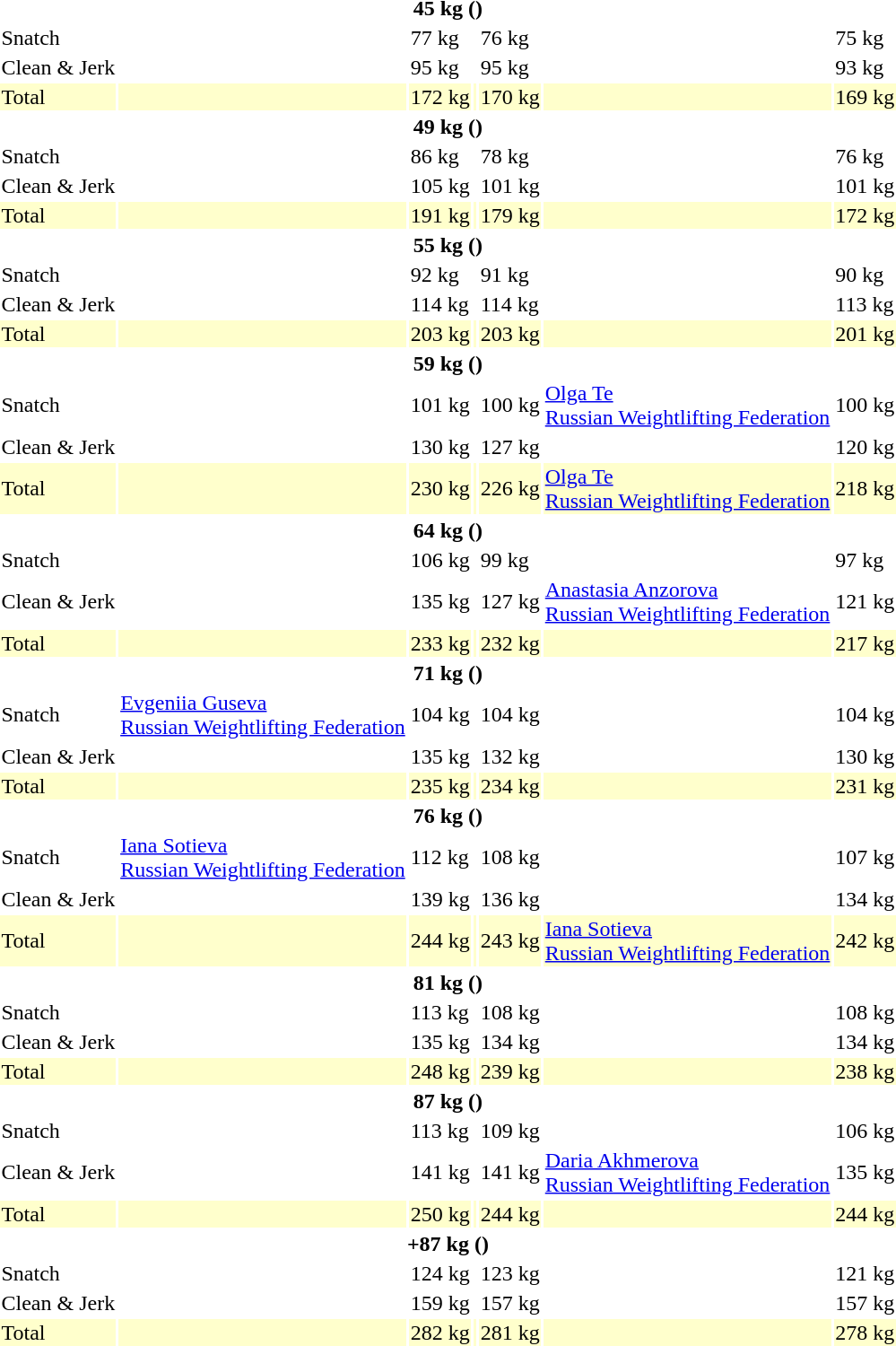<table>
<tr>
<th colspan=7>45 kg ()</th>
</tr>
<tr>
<td>Snatch</td>
<td></td>
<td>77 kg</td>
<td></td>
<td>76 kg</td>
<td></td>
<td>75 kg</td>
</tr>
<tr>
<td>Clean & Jerk</td>
<td></td>
<td>95 kg</td>
<td></td>
<td>95 kg</td>
<td></td>
<td>93 kg</td>
</tr>
<tr bgcolor=ffffcc>
<td>Total</td>
<td></td>
<td>172 kg</td>
<td></td>
<td>170 kg</td>
<td></td>
<td>169 kg</td>
</tr>
<tr>
<th colspan=7>49 kg ()</th>
</tr>
<tr>
<td>Snatch</td>
<td></td>
<td>86 kg</td>
<td></td>
<td>78 kg</td>
<td></td>
<td>76 kg</td>
</tr>
<tr>
<td>Clean & Jerk</td>
<td></td>
<td>105 kg</td>
<td></td>
<td>101 kg</td>
<td></td>
<td>101 kg</td>
</tr>
<tr bgcolor=ffffcc>
<td>Total</td>
<td></td>
<td>191 kg</td>
<td></td>
<td>179 kg</td>
<td></td>
<td>172 kg</td>
</tr>
<tr>
<th colspan=7>55 kg ()</th>
</tr>
<tr>
<td>Snatch</td>
<td></td>
<td>92 kg</td>
<td></td>
<td>91 kg</td>
<td></td>
<td>90 kg</td>
</tr>
<tr>
<td>Clean & Jerk</td>
<td></td>
<td>114 kg</td>
<td></td>
<td>114 kg</td>
<td></td>
<td>113 kg</td>
</tr>
<tr bgcolor=ffffcc>
<td>Total</td>
<td></td>
<td>203 kg</td>
<td></td>
<td>203 kg</td>
<td></td>
<td>201 kg</td>
</tr>
<tr>
<th colspan=7>59 kg ()</th>
</tr>
<tr>
<td>Snatch</td>
<td></td>
<td>101 kg</td>
<td></td>
<td>100 kg</td>
<td><a href='#'>Olga Te</a><br> <a href='#'>Russian Weightlifting Federation</a></td>
<td>100 kg</td>
</tr>
<tr>
<td>Clean & Jerk</td>
<td></td>
<td>130 kg</td>
<td></td>
<td>127 kg</td>
<td></td>
<td>120 kg</td>
</tr>
<tr bgcolor=ffffcc>
<td>Total</td>
<td></td>
<td>230 kg</td>
<td></td>
<td>226 kg</td>
<td><a href='#'>Olga Te</a><br> <a href='#'>Russian Weightlifting Federation</a></td>
<td>218 kg</td>
</tr>
<tr>
<th colspan=7>64 kg ()</th>
</tr>
<tr>
<td>Snatch</td>
<td></td>
<td>106 kg</td>
<td></td>
<td>99 kg</td>
<td></td>
<td>97 kg</td>
</tr>
<tr>
<td>Clean & Jerk</td>
<td></td>
<td>135 kg</td>
<td></td>
<td>127 kg</td>
<td><a href='#'>Anastasia Anzorova</a><br> <a href='#'>Russian Weightlifting Federation</a></td>
<td>121 kg</td>
</tr>
<tr bgcolor=ffffcc>
<td>Total</td>
<td></td>
<td>233 kg</td>
<td></td>
<td>232 kg</td>
<td></td>
<td>217 kg</td>
</tr>
<tr>
<th colspan=7>71 kg ()</th>
</tr>
<tr>
<td>Snatch</td>
<td><a href='#'>Evgeniia Guseva</a><br> <a href='#'>Russian Weightlifting Federation</a></td>
<td>104 kg</td>
<td></td>
<td>104 kg</td>
<td></td>
<td>104 kg</td>
</tr>
<tr>
<td>Clean & Jerk</td>
<td></td>
<td>135 kg</td>
<td></td>
<td>132 kg</td>
<td></td>
<td>130 kg</td>
</tr>
<tr bgcolor=ffffcc>
<td>Total</td>
<td></td>
<td>235 kg</td>
<td></td>
<td>234 kg</td>
<td></td>
<td>231 kg</td>
</tr>
<tr>
<th colspan=7>76 kg ()</th>
</tr>
<tr>
<td>Snatch</td>
<td><a href='#'>Iana Sotieva</a><br> <a href='#'>Russian Weightlifting Federation</a></td>
<td>112 kg</td>
<td></td>
<td>108 kg</td>
<td></td>
<td>107 kg</td>
</tr>
<tr>
<td>Clean & Jerk</td>
<td></td>
<td>139 kg</td>
<td></td>
<td>136 kg</td>
<td></td>
<td>134 kg</td>
</tr>
<tr bgcolor=ffffcc>
<td>Total</td>
<td></td>
<td>244 kg</td>
<td></td>
<td>243 kg</td>
<td><a href='#'>Iana Sotieva</a><br> <a href='#'>Russian Weightlifting Federation</a></td>
<td>242 kg</td>
</tr>
<tr>
<th colspan=7>81 kg ()</th>
</tr>
<tr>
<td>Snatch</td>
<td></td>
<td>113 kg</td>
<td></td>
<td>108 kg</td>
<td></td>
<td>108 kg</td>
</tr>
<tr>
<td>Clean & Jerk</td>
<td></td>
<td>135 kg</td>
<td></td>
<td>134 kg</td>
<td></td>
<td>134 kg</td>
</tr>
<tr bgcolor=ffffcc>
<td>Total</td>
<td></td>
<td>248 kg</td>
<td></td>
<td>239 kg</td>
<td></td>
<td>238 kg</td>
</tr>
<tr>
<th colspan=7>87 kg ()</th>
</tr>
<tr>
<td>Snatch</td>
<td></td>
<td>113 kg</td>
<td></td>
<td>109 kg</td>
<td></td>
<td>106 kg</td>
</tr>
<tr>
<td>Clean & Jerk</td>
<td></td>
<td>141 kg</td>
<td></td>
<td>141 kg</td>
<td><a href='#'>Daria Akhmerova</a><br> <a href='#'>Russian Weightlifting Federation</a></td>
<td>135 kg</td>
</tr>
<tr bgcolor=ffffcc>
<td>Total</td>
<td></td>
<td>250 kg</td>
<td></td>
<td>244 kg</td>
<td></td>
<td>244 kg</td>
</tr>
<tr>
<th colspan=7>+87 kg ()</th>
</tr>
<tr>
<td>Snatch</td>
<td></td>
<td>124 kg</td>
<td></td>
<td>123 kg</td>
<td></td>
<td>121 kg</td>
</tr>
<tr>
<td>Clean & Jerk</td>
<td></td>
<td>159 kg</td>
<td></td>
<td>157 kg</td>
<td></td>
<td>157 kg</td>
</tr>
<tr bgcolor=ffffcc>
<td>Total</td>
<td></td>
<td>282 kg</td>
<td></td>
<td>281 kg</td>
<td></td>
<td>278 kg</td>
</tr>
</table>
